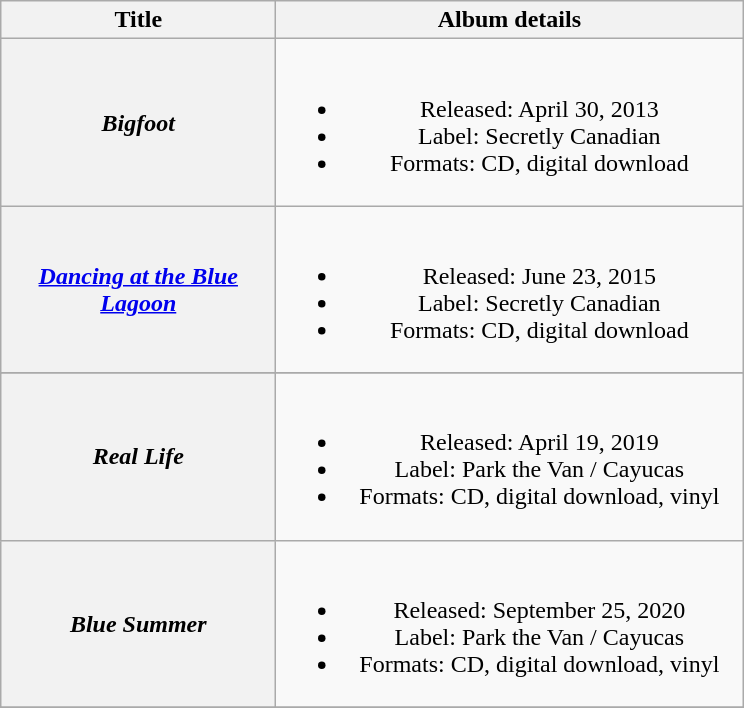<table class="wikitable plainrowheaders" style="text-align:center;">
<tr>
<th scope="col" style="width:11em;">Title</th>
<th scope="col" style="width:19em;">Album details</th>
</tr>
<tr>
<th scope="row"><em>Bigfoot</em></th>
<td><br><ul><li>Released: April 30, 2013</li><li>Label: Secretly Canadian</li><li>Formats: CD, digital download</li></ul></td>
</tr>
<tr>
<th scope="row"><em><a href='#'>Dancing at the Blue Lagoon</a></em></th>
<td><br><ul><li>Released: June 23, 2015</li><li>Label:  Secretly Canadian</li><li>Formats: CD, digital download</li></ul></td>
</tr>
<tr>
</tr>
<tr>
<th scope="row"><em>Real Life</em></th>
<td><br><ul><li>Released: April 19, 2019</li><li>Label:  Park the Van / Cayucas</li><li>Formats: CD, digital download, vinyl</li></ul></td>
</tr>
<tr>
<th scope="row"><em>Blue Summer</em></th>
<td><br><ul><li>Released: September 25, 2020</li><li>Label:  Park the Van / Cayucas</li><li>Formats: CD, digital download, vinyl</li></ul></td>
</tr>
<tr>
</tr>
</table>
